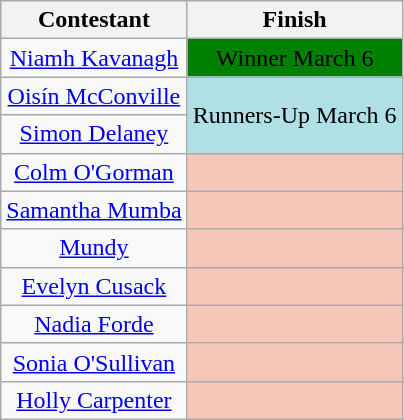<table class="wikitable sortable" style="text-align:center">
<tr>
<th>Contestant</th>
<th>Finish</th>
</tr>
<tr>
<td><a href='#'>Niamh Kavanagh</a></td>
<td style="background:green;"><span>Winner March 6</span></td>
</tr>
<tr>
<td><a href='#'>Oisín McConville</a></td>
<td style="background:#B0E0E6;" rowspan="2">Runners-Up March 6</td>
</tr>
<tr>
<td><a href='#'>Simon Delaney</a></td>
</tr>
<tr>
<td><a href='#'>Colm O'Gorman</a></td>
<td style="background:#f4c7b8; text-align:center;"></td>
</tr>
<tr>
<td><a href='#'>Samantha Mumba</a></td>
<td style="background:#f4c7b8; text-align:center;"></td>
</tr>
<tr>
<td><a href='#'>Mundy</a></td>
<td style="background:#f4c7b8; text-align:center;"></td>
</tr>
<tr>
<td><a href='#'>Evelyn Cusack</a></td>
<td style="background:#f4c7b8; text-align:center;"></td>
</tr>
<tr>
<td><a href='#'>Nadia Forde</a></td>
<td style="background:#f4c7b8; text-align:center;"></td>
</tr>
<tr>
<td><a href='#'>Sonia O'Sullivan</a></td>
<td style="background:#f4c7b8; text-align:center;"></td>
</tr>
<tr>
<td><a href='#'>Holly Carpenter</a></td>
<td style="background:#f4c7b8; text-align:center;"></td>
</tr>
</table>
